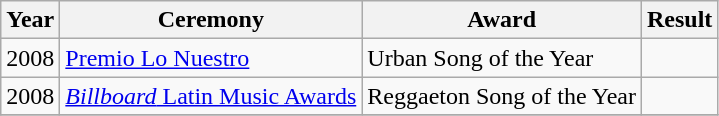<table class="wikitable">
<tr>
<th>Year</th>
<th>Ceremony</th>
<th>Award</th>
<th>Result</th>
</tr>
<tr>
<td>2008</td>
<td><a href='#'>Premio Lo Nuestro</a></td>
<td>Urban Song of the Year</td>
<td></td>
</tr>
<tr>
<td>2008</td>
<td><a href='#'><em>Billboard</em> Latin Music Awards</a></td>
<td>Reggaeton Song of the Year</td>
<td></td>
</tr>
<tr>
</tr>
</table>
